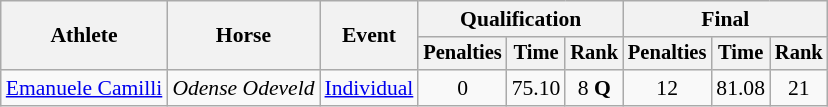<table class="wikitable" style="font-size:90%">
<tr>
<th rowspan="2">Athlete</th>
<th rowspan="2">Horse</th>
<th rowspan="2">Event</th>
<th colspan="3">Qualification</th>
<th colspan="3">Final</th>
</tr>
<tr style="font-size:95%">
<th>Penalties</th>
<th>Time</th>
<th>Rank</th>
<th>Penalties</th>
<th>Time</th>
<th>Rank</th>
</tr>
<tr align=center>
<td align=left><a href='#'>Emanuele Camilli</a></td>
<td align=left><em>Odense Odeveld</em></td>
<td align=left><a href='#'>Individual</a></td>
<td>0</td>
<td>75.10</td>
<td>8 <strong>Q</strong></td>
<td>12</td>
<td>81.08</td>
<td>21</td>
</tr>
</table>
